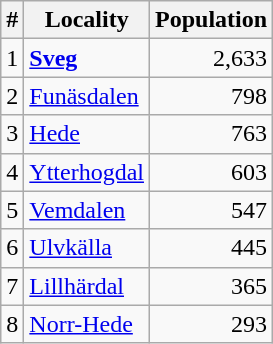<table class="wikitable">
<tr>
<th>#</th>
<th>Locality</th>
<th>Population</th>
</tr>
<tr>
<td>1</td>
<td><strong><a href='#'>Sveg</a></strong></td>
<td align="right">2,633</td>
</tr>
<tr>
<td>2</td>
<td><a href='#'>Funäsdalen</a></td>
<td align="right">798</td>
</tr>
<tr>
<td>3</td>
<td><a href='#'>Hede</a></td>
<td align="right">763</td>
</tr>
<tr>
<td>4</td>
<td><a href='#'>Ytterhogdal</a></td>
<td align="right">603</td>
</tr>
<tr>
<td>5</td>
<td><a href='#'>Vemdalen</a></td>
<td align="right">547</td>
</tr>
<tr>
<td>6</td>
<td><a href='#'>Ulvkälla</a></td>
<td align="right">445</td>
</tr>
<tr>
<td>7</td>
<td><a href='#'>Lillhärdal</a></td>
<td align="right">365</td>
</tr>
<tr>
<td>8</td>
<td><a href='#'>Norr-Hede</a></td>
<td align="right">293</td>
</tr>
</table>
